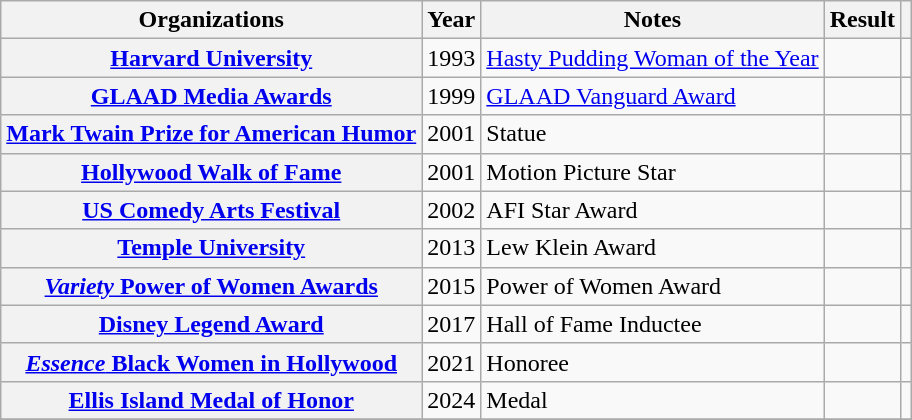<table class= "wikitable plainrowheaders sortable">
<tr>
<th>Organizations</th>
<th scope="col">Year</th>
<th scope="col">Notes</th>
<th scope="col">Result</th>
<th scope="col" class="unsortable"></th>
</tr>
<tr>
<th scope="row" rowspan="1"><a href='#'>Harvard University</a></th>
<td style="text-align:center;">1993</td>
<td><a href='#'>Hasty Pudding Woman of the Year</a></td>
<td></td>
<td style="text-align:center;"></td>
</tr>
<tr>
<th scope="row" rowspan="1"><a href='#'>GLAAD Media Awards</a></th>
<td style="text-align:center;">1999</td>
<td><a href='#'>GLAAD Vanguard Award</a></td>
<td></td>
<td style="text-align:center;"></td>
</tr>
<tr>
<th scope="row" rowspan="1"><a href='#'>Mark Twain Prize for American Humor</a></th>
<td style="text-align:center;">2001</td>
<td>Statue</td>
<td></td>
<td style="text-align:center;"></td>
</tr>
<tr>
<th scope="row" rowspan="1"><a href='#'>Hollywood Walk of Fame</a></th>
<td style="text-align:center;">2001</td>
<td>Motion Picture Star</td>
<td></td>
<td style="text-align:center;"></td>
</tr>
<tr>
<th scope="row" rowspan="1"><a href='#'>US Comedy Arts Festival</a></th>
<td style="text-align:center;">2002</td>
<td>AFI Star Award</td>
<td></td>
<td style="text-align:center;"></td>
</tr>
<tr>
<th scope="row" rowspan="1"><a href='#'>Temple University</a></th>
<td style="text-align:center;">2013</td>
<td>Lew Klein Award</td>
<td></td>
<td style="text-align:center;"></td>
</tr>
<tr>
<th scope="row" rowspan="1"><a href='#'><em>Variety</em> Power of Women Awards</a></th>
<td style="text-align:center;">2015</td>
<td>Power of Women Award</td>
<td></td>
<td style="text-align:center;"></td>
</tr>
<tr>
<th scope="row" rowspan="1"><a href='#'>Disney Legend Award</a></th>
<td style="text-align:center;">2017</td>
<td>Hall of Fame Inductee</td>
<td></td>
<td></td>
</tr>
<tr>
<th scope="row" rowspan="1"><a href='#'><em>Essence</em> Black Women in Hollywood</a></th>
<td style="text-align:center;">2021</td>
<td>Honoree</td>
<td></td>
<td style="text-align:center;"></td>
</tr>
<tr>
<th scope="row" rowspan="1"><a href='#'>Ellis Island Medal of Honor</a></th>
<td style="text-align:center;">2024</td>
<td>Medal</td>
<td></td>
<td style="text-align:center;"></td>
</tr>
<tr>
</tr>
</table>
